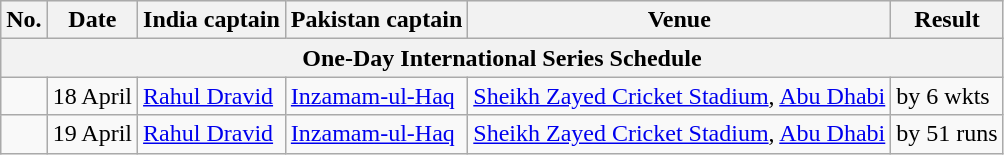<table class="wikitable">
<tr style="background:#efefef;">
<th>No.</th>
<th>Date</th>
<th>India captain</th>
<th>Pakistan captain</th>
<th>Venue</th>
<th>Result</th>
</tr>
<tr>
<th colspan="6">One-Day International Series Schedule</th>
</tr>
<tr>
<td></td>
<td>18 April</td>
<td><a href='#'>Rahul Dravid</a></td>
<td><a href='#'>Inzamam-ul-Haq</a></td>
<td><a href='#'>Sheikh Zayed Cricket Stadium</a>, <a href='#'>Abu Dhabi</a></td>
<td> by 6 wkts</td>
</tr>
<tr>
<td></td>
<td>19 April</td>
<td><a href='#'>Rahul Dravid</a></td>
<td><a href='#'>Inzamam-ul-Haq</a></td>
<td><a href='#'>Sheikh Zayed Cricket Stadium</a>, <a href='#'>Abu Dhabi</a></td>
<td> by 51 runs</td>
</tr>
</table>
